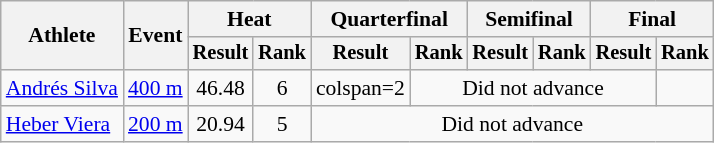<table class=wikitable style="font-size:90%">
<tr>
<th rowspan="2">Athlete</th>
<th rowspan="2">Event</th>
<th colspan="2">Heat</th>
<th colspan="2">Quarterfinal</th>
<th colspan="2">Semifinal</th>
<th colspan="2">Final</th>
</tr>
<tr style="font-size:95%">
<th>Result</th>
<th>Rank</th>
<th>Result</th>
<th>Rank</th>
<th>Result</th>
<th>Rank</th>
<th>Result</th>
<th>Rank</th>
</tr>
<tr align=center>
<td align=left><a href='#'>Andrés Silva</a></td>
<td align=left><a href='#'>400 m</a></td>
<td>46.48</td>
<td>6</td>
<td>colspan=2 </td>
<td colspan=4>Did not advance</td>
</tr>
<tr align=center>
<td align=left><a href='#'>Heber Viera</a></td>
<td align=left><a href='#'>200 m</a></td>
<td>20.94</td>
<td>5</td>
<td colspan=6>Did not advance</td>
</tr>
</table>
